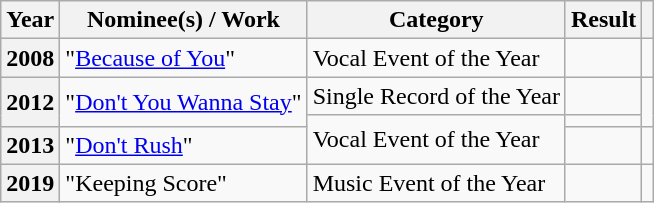<table class="wikitable plainrowheaders">
<tr>
<th>Year</th>
<th>Nominee(s) / Work</th>
<th>Category</th>
<th>Result</th>
<th></th>
</tr>
<tr>
<th scope="row">2008</th>
<td>"<a href='#'>Because of You</a>" </td>
<td>Vocal Event of the Year</td>
<td></td>
<td align="center"></td>
</tr>
<tr>
<th scope="row" rowspan="2">2012</th>
<td rowspan="2">"<a href='#'>Don't You Wanna Stay</a>" </td>
<td>Single Record of the Year</td>
<td></td>
<td align="center" rowspan="2"></td>
</tr>
<tr>
<td rowspan="2">Vocal Event of the Year</td>
<td></td>
</tr>
<tr>
<th scope="row">2013</th>
<td>"<a href='#'>Don't Rush</a>" </td>
<td></td>
<td align="center"></td>
</tr>
<tr>
<th scope="row">2019</th>
<td>"Keeping Score" </td>
<td>Music Event of the Year</td>
<td></td>
<td align="center"></td>
</tr>
</table>
